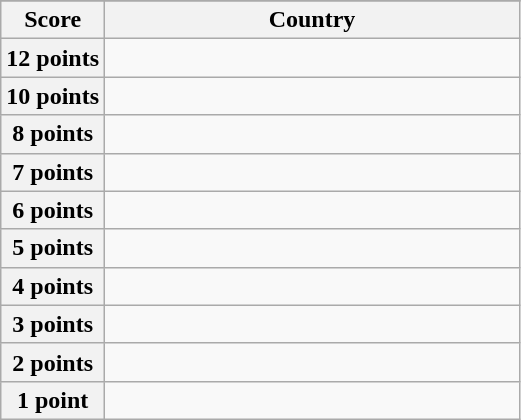<table class="wikitable">
<tr>
</tr>
<tr>
<th scope="col" width="20%">Score</th>
<th scope="col">Country</th>
</tr>
<tr>
<th scope="row">12 points</th>
<td></td>
</tr>
<tr>
<th scope="row">10 points</th>
<td></td>
</tr>
<tr>
<th scope="row">8 points</th>
<td></td>
</tr>
<tr>
<th scope="row">7 points</th>
<td></td>
</tr>
<tr>
<th scope="row">6 points</th>
<td></td>
</tr>
<tr>
<th scope="row">5 points</th>
<td></td>
</tr>
<tr>
<th scope="row">4 points</th>
<td></td>
</tr>
<tr>
<th scope="row">3 points</th>
<td></td>
</tr>
<tr>
<th scope="row">2 points</th>
<td></td>
</tr>
<tr>
<th scope="row">1 point</th>
<td></td>
</tr>
</table>
